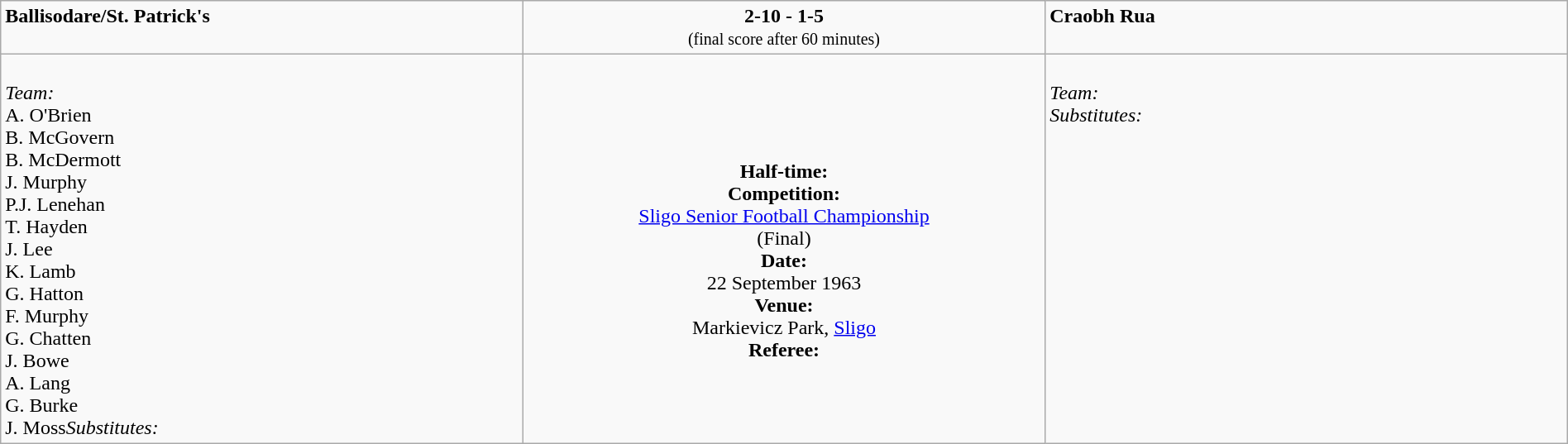<table border=0 class="wikitable" width=100%>
<tr>
<td width=33% valign=top><span><strong>Ballisodare/St. Patrick's</strong></span><br><small></small></td>
<td width=33% valign=top align=center><span><strong>2-10 - 1-5</strong></span><br><small>(final score after 60 minutes)</small></td>
<td width=33% valign=top><span><strong>Craobh Rua</strong></span><br><small></small></td>
</tr>
<tr>
<td valign=top><br><em>Team:</em>
<br>A. O'Brien
<br>B. McGovern
<br>B. McDermott
<br>J. Murphy
<br>P.J. Lenehan
<br>T. Hayden
<br>J. Lee
<br>K. Lamb
<br>G. Hatton
<br>F. Murphy
<br>G. Chatten
<br>J. Bowe
<br>A. Lang
<br>G. Burke
<br>J. Moss<em>Substitutes:</em>
<br></td>
<td valign=middle align=center><br><strong>Half-time:</strong><br><strong>Competition:</strong><br><a href='#'>Sligo Senior Football Championship</a><br>(Final)<br><strong>Date:</strong><br>22 September 1963<br><strong>Venue:</strong><br>Markievicz Park, <a href='#'>Sligo</a><br><strong>Referee:</strong><br></td>
<td valign=top><br><em>Team:</em>
<br><em>Substitutes:</em>
<br></td>
</tr>
</table>
